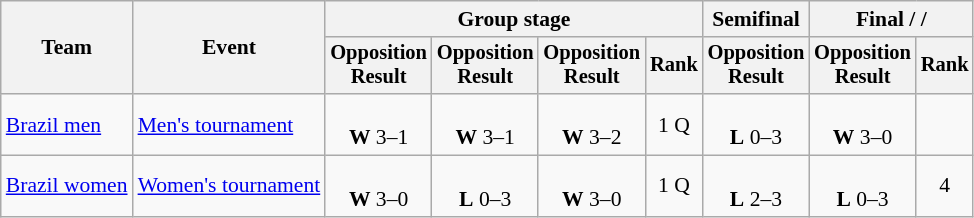<table class=wikitable style=font-size:90%;text-align:center>
<tr>
<th rowspan=2>Team</th>
<th rowspan=2>Event</th>
<th colspan=4>Group stage</th>
<th>Semifinal</th>
<th colspan=2>Final /  / </th>
</tr>
<tr style=font-size:95%>
<th>Opposition<br>Result</th>
<th>Opposition<br>Result</th>
<th>Opposition<br>Result</th>
<th>Rank</th>
<th>Opposition<br>Result</th>
<th>Opposition<br>Result</th>
<th>Rank</th>
</tr>
<tr>
<td align=left><a href='#'>Brazil men</a></td>
<td align=left><a href='#'>Men's tournament</a></td>
<td><br><strong>W</strong> 3–1</td>
<td><br><strong>W</strong> 3–1</td>
<td><br><strong>W</strong> 3–2</td>
<td>1 Q</td>
<td><br><strong>L</strong> 0–3</td>
<td><br><strong>W</strong> 3–0</td>
<td></td>
</tr>
<tr>
<td align=left><a href='#'>Brazil women</a></td>
<td align=left><a href='#'>Women's tournament</a></td>
<td><br><strong>W</strong> 3–0</td>
<td><br><strong>L</strong> 0–3</td>
<td><br><strong>W</strong> 3–0</td>
<td>1 Q</td>
<td><br><strong>L</strong> 2–3</td>
<td><br><strong>L</strong> 0–3</td>
<td>4</td>
</tr>
</table>
